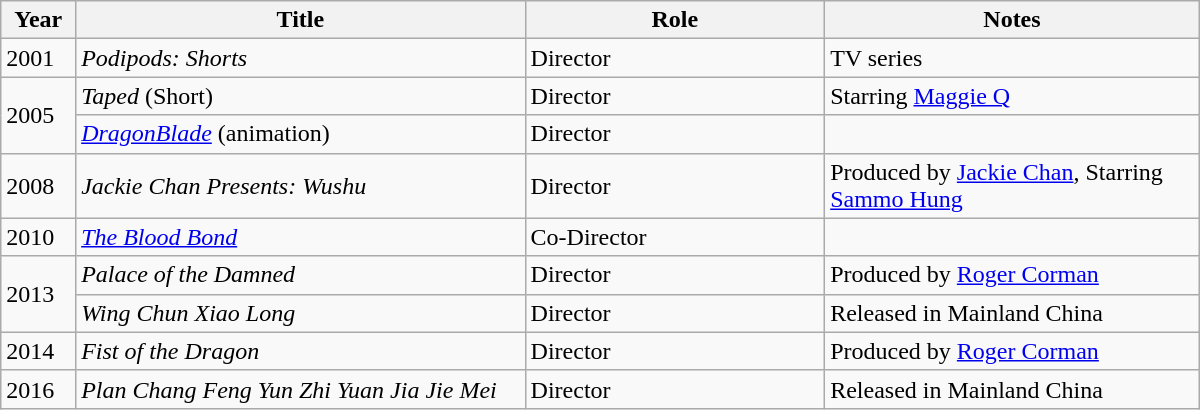<table class="wikitable" width="800">
<tr>
<th width=5%>Year</th>
<th width=30%>Title</th>
<th width=20%>Role</th>
<th width=25%>Notes</th>
</tr>
<tr>
<td>2001</td>
<td><em>Podipods: Shorts</em></td>
<td>Director</td>
<td>TV series</td>
</tr>
<tr>
<td rowspan="2">2005</td>
<td><em>Taped</em> (Short)</td>
<td>Director</td>
<td>Starring <a href='#'>Maggie Q</a></td>
</tr>
<tr>
<td><em><a href='#'>DragonBlade</a></em> (animation)</td>
<td>Director</td>
<td></td>
</tr>
<tr>
<td>2008</td>
<td><em>Jackie Chan Presents: Wushu</em></td>
<td>Director</td>
<td>Produced by <a href='#'>Jackie Chan</a>, Starring <a href='#'>Sammo Hung</a></td>
</tr>
<tr>
<td>2010</td>
<td><em><a href='#'>The Blood Bond</a></em></td>
<td>Co-Director</td>
<td></td>
</tr>
<tr>
<td rowspan="2">2013</td>
<td><em>Palace of the Damned</em></td>
<td>Director</td>
<td>Produced by <a href='#'>Roger Corman</a></td>
</tr>
<tr>
<td><em>Wing Chun Xiao Long</em></td>
<td>Director</td>
<td>Released in Mainland China</td>
</tr>
<tr>
<td>2014</td>
<td><em>Fist of the Dragon</em></td>
<td>Director</td>
<td>Produced by <a href='#'>Roger Corman</a></td>
</tr>
<tr>
<td>2016</td>
<td><em>Plan Chang Feng Yun Zhi Yuan Jia Jie Mei</em></td>
<td>Director</td>
<td>Released in Mainland China</td>
</tr>
</table>
